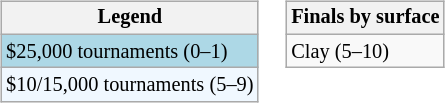<table>
<tr valign=top>
<td><br><table class=wikitable style="font-size:85%;">
<tr>
<th>Legend</th>
</tr>
<tr style="background:lightblue;">
<td>$25,000 tournaments (0–1)</td>
</tr>
<tr style="background:#f0f8ff;">
<td>$10/15,000 tournaments (5–9)</td>
</tr>
</table>
</td>
<td><br><table class=wikitable style="font-size:85%;">
<tr>
<th>Finals by surface</th>
</tr>
<tr>
<td>Clay (5–10)</td>
</tr>
</table>
</td>
</tr>
</table>
